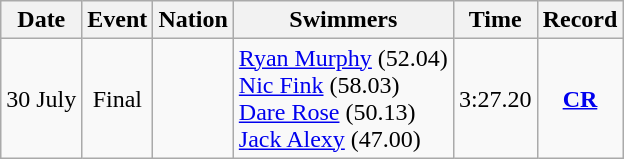<table class="wikitable" style=text-align:center>
<tr>
<th>Date</th>
<th>Event</th>
<th>Nation</th>
<th>Swimmers</th>
<th>Time</th>
<th>Record</th>
</tr>
<tr>
<td>30 July</td>
<td>Final</td>
<td align=left></td>
<td align=left><a href='#'>Ryan Murphy</a> (52.04)<br><a href='#'>Nic Fink</a> (58.03)<br><a href='#'>Dare Rose</a> (50.13)<br><a href='#'>Jack Alexy</a> (47.00)</td>
<td>3:27.20</td>
<td><strong><a href='#'>CR</a></strong></td>
</tr>
</table>
